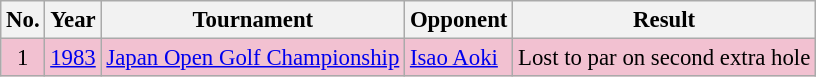<table class="wikitable" style="font-size:95%;">
<tr>
<th>No.</th>
<th>Year</th>
<th>Tournament</th>
<th>Opponent</th>
<th>Result</th>
</tr>
<tr style="background:#F2C1D1;">
<td align=center>1</td>
<td><a href='#'>1983</a></td>
<td><a href='#'>Japan Open Golf Championship</a></td>
<td> <a href='#'>Isao Aoki</a></td>
<td>Lost to par on second extra hole</td>
</tr>
</table>
